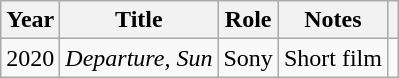<table class="wikitable">
<tr>
<th>Year</th>
<th>Title</th>
<th>Role</th>
<th>Notes</th>
<th></th>
</tr>
<tr>
<td>2020</td>
<td><em>Departure, Sun</em></td>
<td>Sony</td>
<td>Short film</td>
<td></td>
</tr>
</table>
